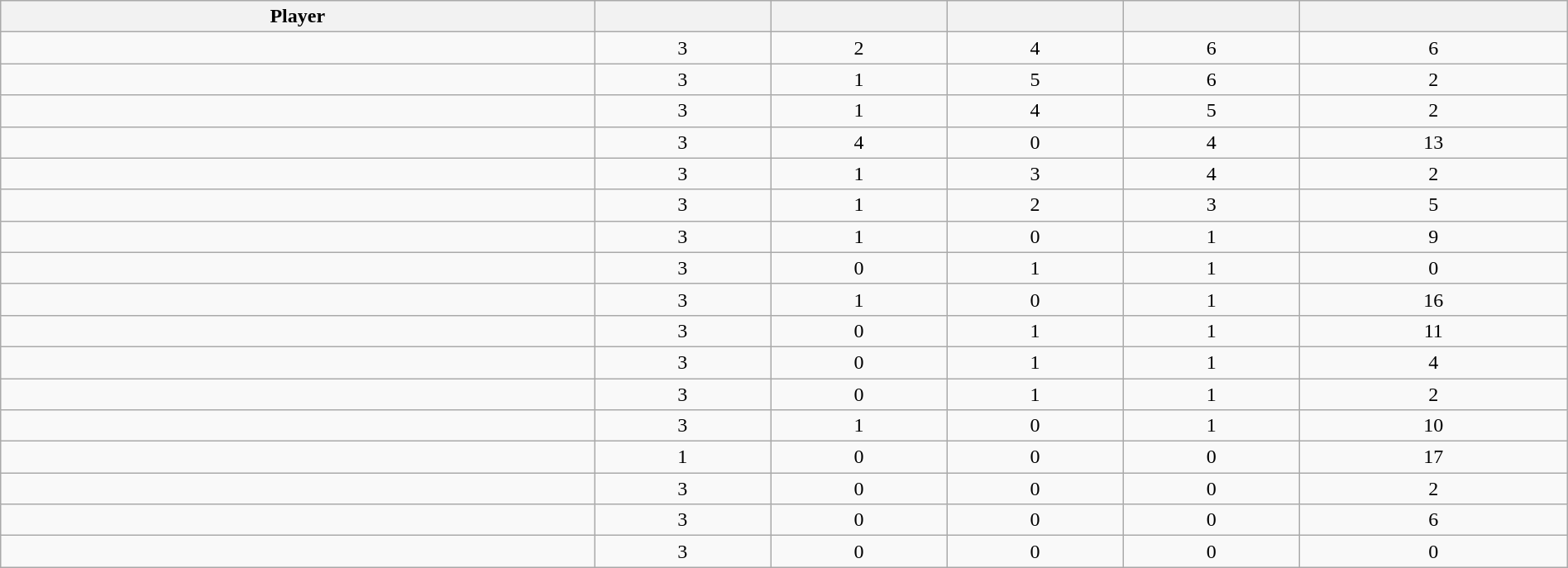<table class="wikitable sortable" style="width:100%;">
<tr align=center>
<th>Player</th>
<th></th>
<th></th>
<th></th>
<th></th>
<th></th>
</tr>
<tr align=center>
<td></td>
<td>3</td>
<td>2</td>
<td>4</td>
<td>6</td>
<td>6</td>
</tr>
<tr align=center>
<td></td>
<td>3</td>
<td>1</td>
<td>5</td>
<td>6</td>
<td>2</td>
</tr>
<tr align=center>
<td></td>
<td>3</td>
<td>1</td>
<td>4</td>
<td>5</td>
<td>2</td>
</tr>
<tr align=center>
<td></td>
<td>3</td>
<td>4</td>
<td>0</td>
<td>4</td>
<td>13</td>
</tr>
<tr align=center>
<td></td>
<td>3</td>
<td>1</td>
<td>3</td>
<td>4</td>
<td>2</td>
</tr>
<tr align=center>
<td></td>
<td>3</td>
<td>1</td>
<td>2</td>
<td>3</td>
<td>5</td>
</tr>
<tr align=center>
<td></td>
<td>3</td>
<td>1</td>
<td>0</td>
<td>1</td>
<td>9</td>
</tr>
<tr align=center>
<td></td>
<td>3</td>
<td>0</td>
<td>1</td>
<td>1</td>
<td>0</td>
</tr>
<tr align=center>
<td></td>
<td>3</td>
<td>1</td>
<td>0</td>
<td>1</td>
<td>16</td>
</tr>
<tr align=center>
<td></td>
<td>3</td>
<td>0</td>
<td>1</td>
<td>1</td>
<td>11</td>
</tr>
<tr align=center>
<td></td>
<td>3</td>
<td>0</td>
<td>1</td>
<td>1</td>
<td>4</td>
</tr>
<tr align=center>
<td></td>
<td>3</td>
<td>0</td>
<td>1</td>
<td>1</td>
<td>2</td>
</tr>
<tr align=center>
<td></td>
<td>3</td>
<td>1</td>
<td>0</td>
<td>1</td>
<td>10</td>
</tr>
<tr align=center>
<td></td>
<td>1</td>
<td>0</td>
<td>0</td>
<td>0</td>
<td>17</td>
</tr>
<tr align=center>
<td></td>
<td>3</td>
<td>0</td>
<td>0</td>
<td>0</td>
<td>2</td>
</tr>
<tr align=center>
<td></td>
<td>3</td>
<td>0</td>
<td>0</td>
<td>0</td>
<td>6</td>
</tr>
<tr align=center>
<td></td>
<td>3</td>
<td>0</td>
<td>0</td>
<td>0</td>
<td>0</td>
</tr>
</table>
